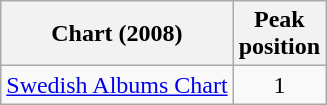<table class="wikitable">
<tr>
<th>Chart (2008)</th>
<th>Peak<br>position</th>
</tr>
<tr>
<td><a href='#'>Swedish Albums Chart</a></td>
<td align="center">1</td>
</tr>
</table>
